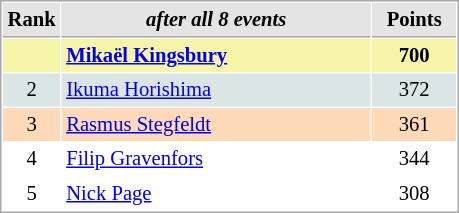<table cellspacing="1" cellpadding="3" style="border:1px solid #AAAAAA;font-size:86%">
<tr style="background-color: #E4E4E4;">
<th style="border-bottom:1px solid #AAAAAA; width: 10px;">Rank</th>
<th style="border-bottom:1px solid #AAAAAA; width: 200px;"><em>after all 8 events</em></th>
<th style="border-bottom:1px solid #AAAAAA; width: 50px;">Points</th>
</tr>
<tr style="background:#f7f6a8;">
<td align=center></td>
<td> <strong><a href='#'>Mikaël Kingsbury</a></strong></td>
<td align=center><strong>700</strong></td>
</tr>
<tr style="background:#dce5e5;">
<td align=center>2</td>
<td> <a href='#'>Ikuma Horishima</a></td>
<td align=center>372</td>
</tr>
<tr style="background:#ffdab9;">
<td align=center>3</td>
<td> <a href='#'>Rasmus Stegfeldt</a></td>
<td align=center>361</td>
</tr>
<tr>
<td align=center>4</td>
<td> <a href='#'>Filip Gravenfors</a></td>
<td align=center>344</td>
</tr>
<tr>
<td align=center>5</td>
<td> <a href='#'>Nick Page</a></td>
<td align=center>308</td>
</tr>
</table>
